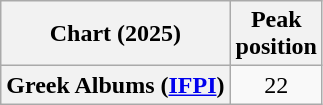<table class="wikitable sortable plainrowheaders" style="text-align:center">
<tr>
<th scope="col">Chart (2025)</th>
<th scope="col">Peak<br>position</th>
</tr>
<tr>
<th scope="row">Greek Albums (<a href='#'>IFPI</a>)</th>
<td>22</td>
</tr>
</table>
